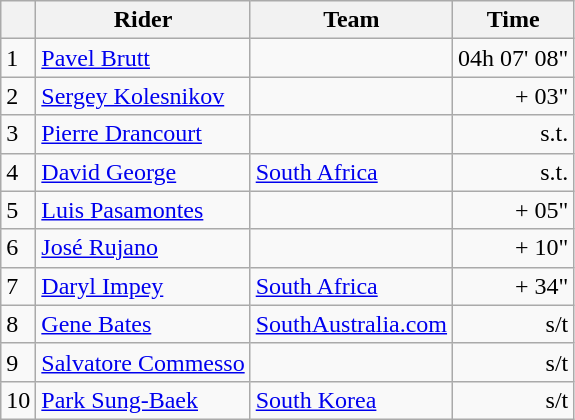<table class=wikitable>
<tr>
<th></th>
<th>Rider</th>
<th>Team</th>
<th>Time</th>
</tr>
<tr>
<td>1</td>
<td> <a href='#'>Pavel Brutt</a></td>
<td></td>
<td align=right>04h 07' 08"</td>
</tr>
<tr>
<td>2</td>
<td> <a href='#'>Sergey Kolesnikov</a></td>
<td></td>
<td align=right>+ 03"</td>
</tr>
<tr>
<td>3</td>
<td> <a href='#'>Pierre Drancourt</a></td>
<td></td>
<td align=right>s.t.</td>
</tr>
<tr>
<td>4</td>
<td> <a href='#'>David George</a></td>
<td><a href='#'>South Africa</a></td>
<td align=right>s.t.</td>
</tr>
<tr>
<td>5</td>
<td> <a href='#'>Luis Pasamontes</a></td>
<td></td>
<td align=right>+ 05"</td>
</tr>
<tr>
<td>6</td>
<td> <a href='#'>José Rujano</a></td>
<td></td>
<td align=right>+ 10"</td>
</tr>
<tr>
<td>7</td>
<td> <a href='#'>Daryl Impey</a></td>
<td><a href='#'>South Africa</a></td>
<td align=right>+ 34"</td>
</tr>
<tr>
<td>8</td>
<td> <a href='#'>Gene Bates</a></td>
<td><a href='#'>SouthAustralia.com</a></td>
<td align=right>s/t</td>
</tr>
<tr>
<td>9</td>
<td> <a href='#'>Salvatore Commesso</a></td>
<td></td>
<td align=right>s/t</td>
</tr>
<tr>
<td>10</td>
<td> <a href='#'>Park Sung-Baek</a></td>
<td><a href='#'>South Korea</a></td>
<td align=right>s/t</td>
</tr>
</table>
